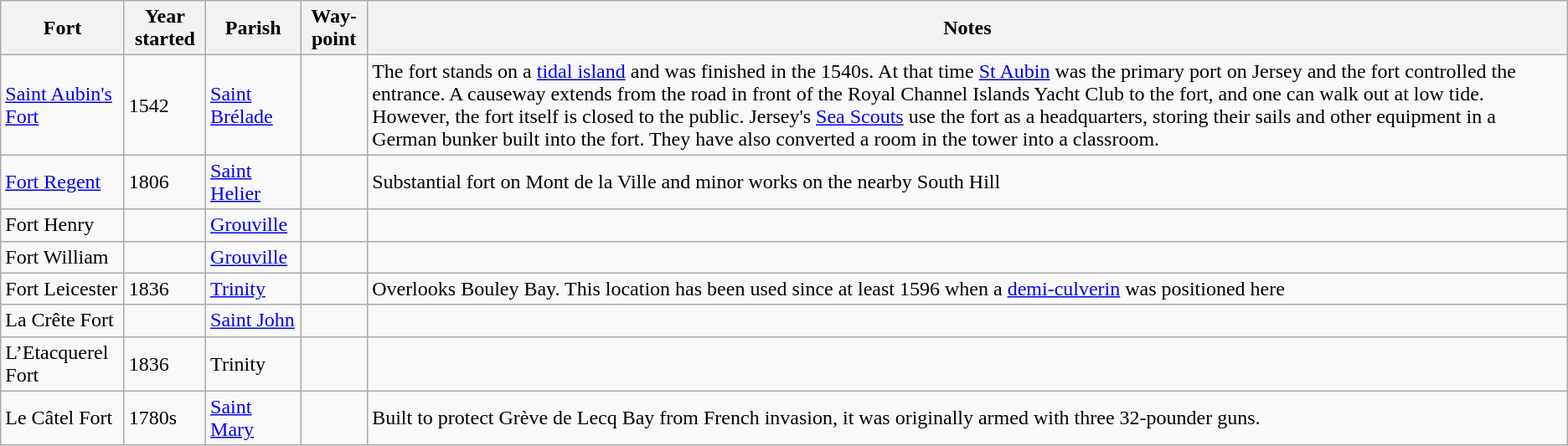<table class="wikitable">
<tr>
<th>Fort</th>
<th>Year started</th>
<th>Parish</th>
<th>Way-point</th>
<th>Notes</th>
</tr>
<tr>
<td><a href='#'>Saint Aubin's Fort</a></td>
<td>1542</td>
<td><a href='#'>Saint Brélade</a></td>
<td></td>
<td> The fort stands on a <a href='#'>tidal island</a> and was finished in the 1540s. At that time <a href='#'>St Aubin</a> was the primary port on Jersey and the fort controlled the entrance. A causeway extends from the road in front of the Royal Channel Islands Yacht Club to the fort, and one can walk out at low tide. However, the fort itself is closed to the public. Jersey's <a href='#'>Sea Scouts</a> use the fort as a headquarters, storing their sails and other equipment in a German bunker built into the fort. They have also converted a room in the tower into a classroom.</td>
</tr>
<tr>
<td><a href='#'>Fort Regent</a></td>
<td>1806</td>
<td><a href='#'>Saint Helier</a></td>
<td></td>
<td>Substantial fort on Mont de la Ville and minor works on the nearby South Hill</td>
</tr>
<tr>
<td>Fort Henry</td>
<td></td>
<td><a href='#'>Grouville</a></td>
<td></td>
<td></td>
</tr>
<tr>
<td>Fort William</td>
<td></td>
<td><a href='#'>Grouville</a></td>
<td></td>
<td></td>
</tr>
<tr>
<td>Fort Leicester</td>
<td>1836</td>
<td><a href='#'>Trinity</a></td>
<td></td>
<td>Overlooks Bouley Bay. This location has been used since at least 1596 when a <a href='#'>demi-culverin</a> was positioned here</td>
</tr>
<tr>
<td>La Crête Fort</td>
<td></td>
<td><a href='#'>Saint John</a></td>
<td></td>
<td></td>
</tr>
<tr>
<td>L’Etacquerel Fort</td>
<td>1836</td>
<td>Trinity</td>
<td></td>
<td></td>
</tr>
<tr>
<td>Le Câtel Fort</td>
<td>1780s</td>
<td><a href='#'>Saint Mary</a></td>
<td></td>
<td>Built to protect Grève de Lecq Bay from French invasion, it was originally armed with three 32-pounder guns.</td>
</tr>
</table>
